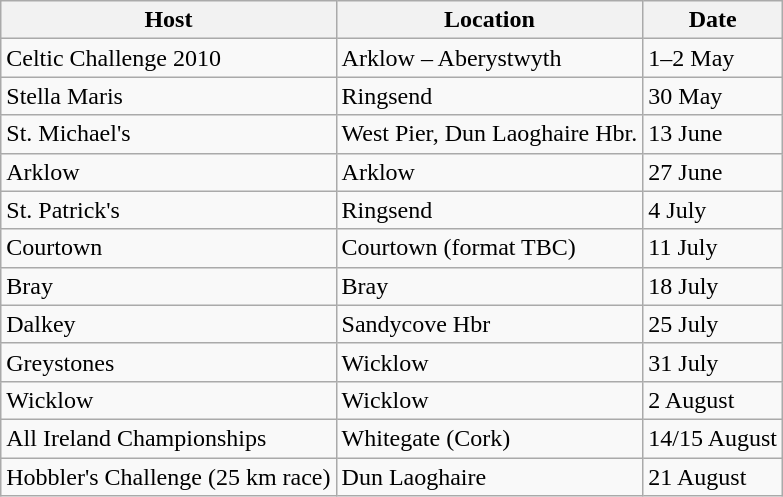<table class="wikitable" border="1">
<tr>
<th>Host</th>
<th>Location</th>
<th>Date</th>
</tr>
<tr>
<td>Celtic Challenge 2010</td>
<td>Arklow – Aberystwyth</td>
<td>1–2 May</td>
</tr>
<tr>
<td>Stella Maris</td>
<td>Ringsend</td>
<td>30 May</td>
</tr>
<tr>
<td>St. Michael's</td>
<td>West Pier, Dun Laoghaire Hbr.</td>
<td>13 June</td>
</tr>
<tr>
<td>Arklow</td>
<td>Arklow</td>
<td>27 June</td>
</tr>
<tr>
<td>St. Patrick's</td>
<td>Ringsend</td>
<td>4 July</td>
</tr>
<tr>
<td>Courtown</td>
<td>Courtown (format TBC)</td>
<td>11 July</td>
</tr>
<tr>
<td>Bray</td>
<td>Bray</td>
<td>18 July</td>
</tr>
<tr>
<td>Dalkey</td>
<td>Sandycove Hbr</td>
<td>25 July</td>
</tr>
<tr>
<td>Greystones</td>
<td>Wicklow</td>
<td>31 July</td>
</tr>
<tr>
<td>Wicklow</td>
<td>Wicklow</td>
<td>2 August</td>
</tr>
<tr>
<td>All Ireland Championships</td>
<td>Whitegate (Cork)</td>
<td>14/15 August</td>
</tr>
<tr>
<td>Hobbler's Challenge (25 km race)</td>
<td>Dun Laoghaire</td>
<td>21 August</td>
</tr>
</table>
